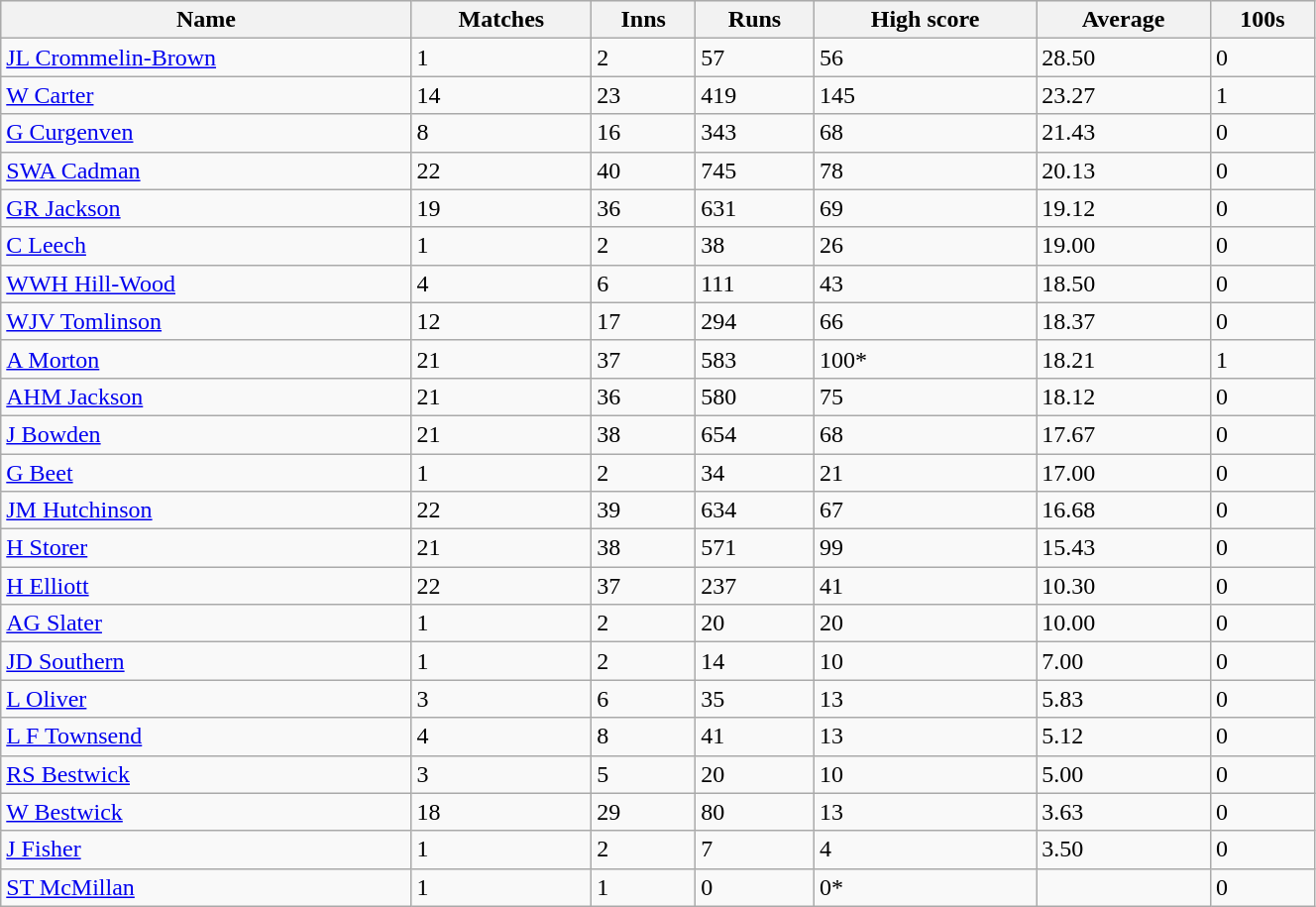<table class="wikitable sortable" style="width:70%;">
<tr style="background:#efefef;">
<th>Name</th>
<th>Matches</th>
<th>Inns</th>
<th>Runs</th>
<th>High score</th>
<th>Average</th>
<th>100s</th>
</tr>
<tr>
<td><a href='#'>JL Crommelin-Brown</a></td>
<td>1</td>
<td>2</td>
<td>57</td>
<td>56</td>
<td>28.50</td>
<td>0</td>
</tr>
<tr>
<td><a href='#'>W Carter</a></td>
<td>14</td>
<td>23</td>
<td>419</td>
<td>145</td>
<td>23.27</td>
<td>1</td>
</tr>
<tr>
<td><a href='#'>G Curgenven</a></td>
<td>8</td>
<td>16</td>
<td>343</td>
<td>68</td>
<td>21.43</td>
<td>0</td>
</tr>
<tr>
<td><a href='#'>SWA Cadman</a></td>
<td>22</td>
<td>40</td>
<td>745</td>
<td>78</td>
<td>20.13</td>
<td>0</td>
</tr>
<tr>
<td><a href='#'>GR Jackson</a></td>
<td>19</td>
<td>36</td>
<td>631</td>
<td>69</td>
<td>19.12</td>
<td>0</td>
</tr>
<tr>
<td><a href='#'>C Leech</a></td>
<td>1</td>
<td>2</td>
<td>38</td>
<td>26</td>
<td>19.00</td>
<td>0</td>
</tr>
<tr>
<td><a href='#'>WWH Hill-Wood</a></td>
<td>4</td>
<td>6</td>
<td>111</td>
<td>43</td>
<td>18.50</td>
<td>0</td>
</tr>
<tr>
<td><a href='#'>WJV Tomlinson</a></td>
<td>12</td>
<td>17</td>
<td>294</td>
<td>66</td>
<td>18.37</td>
<td>0</td>
</tr>
<tr>
<td><a href='#'>A Morton</a></td>
<td>21</td>
<td>37</td>
<td>583</td>
<td>100*</td>
<td>18.21</td>
<td>1</td>
</tr>
<tr>
<td><a href='#'>AHM Jackson</a></td>
<td>21</td>
<td>36</td>
<td>580</td>
<td>75</td>
<td>18.12</td>
<td>0</td>
</tr>
<tr>
<td><a href='#'>J Bowden</a></td>
<td>21</td>
<td>38</td>
<td>654</td>
<td>68</td>
<td>17.67</td>
<td>0</td>
</tr>
<tr>
<td><a href='#'>G Beet</a></td>
<td>1</td>
<td>2</td>
<td>34</td>
<td>21</td>
<td>17.00</td>
<td>0</td>
</tr>
<tr>
<td><a href='#'>JM Hutchinson</a></td>
<td>22</td>
<td>39</td>
<td>634</td>
<td>67</td>
<td>16.68</td>
<td>0</td>
</tr>
<tr>
<td><a href='#'>H Storer</a></td>
<td>21</td>
<td>38</td>
<td>571</td>
<td>99</td>
<td>15.43</td>
<td>0</td>
</tr>
<tr>
<td><a href='#'>H Elliott</a></td>
<td>22</td>
<td>37</td>
<td>237</td>
<td>41</td>
<td>10.30</td>
<td>0</td>
</tr>
<tr>
<td><a href='#'>AG Slater</a></td>
<td>1</td>
<td>2</td>
<td>20</td>
<td>20</td>
<td>10.00</td>
<td>0</td>
</tr>
<tr>
<td><a href='#'>JD Southern</a></td>
<td>1</td>
<td>2</td>
<td>14</td>
<td>10</td>
<td>7.00</td>
<td>0</td>
</tr>
<tr>
<td><a href='#'>L Oliver</a></td>
<td>3</td>
<td>6</td>
<td>35</td>
<td>13</td>
<td>5.83</td>
<td>0</td>
</tr>
<tr>
<td><a href='#'>L F Townsend</a></td>
<td>4</td>
<td>8</td>
<td>41</td>
<td>13</td>
<td>5.12</td>
<td>0</td>
</tr>
<tr>
<td><a href='#'>RS Bestwick</a></td>
<td>3</td>
<td>5</td>
<td>20</td>
<td>10</td>
<td>5.00</td>
<td>0</td>
</tr>
<tr>
<td><a href='#'>W Bestwick</a></td>
<td>18</td>
<td>29</td>
<td>80</td>
<td>13</td>
<td>3.63</td>
<td>0</td>
</tr>
<tr>
<td><a href='#'>J Fisher</a></td>
<td>1</td>
<td>2</td>
<td>7</td>
<td>4</td>
<td>3.50</td>
<td>0</td>
</tr>
<tr>
<td><a href='#'>ST McMillan</a></td>
<td>1</td>
<td>1</td>
<td>0</td>
<td>0*</td>
<td></td>
<td>0  </td>
</tr>
</table>
